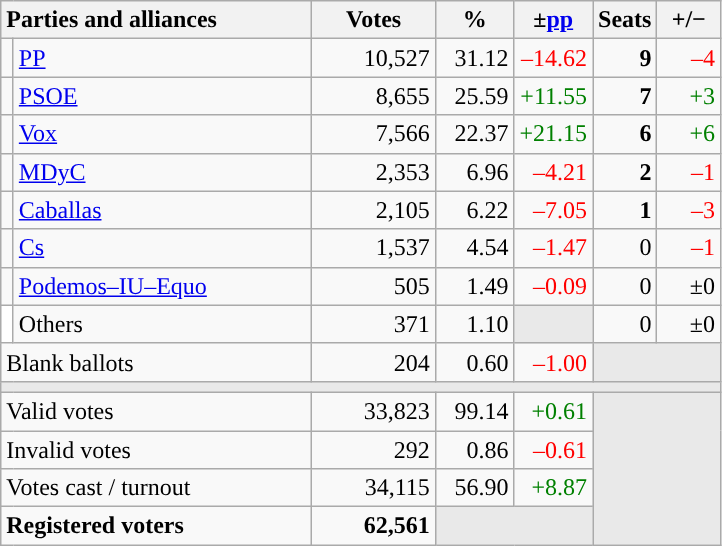<table class="wikitable" style="text-align:right;">
<tr>
<th style="text-align:left;" colspan="2" width="200">Parties and alliances</th>
<th width="75">Votes</th>
<th width="45">%</th>
<th width="45">±<a href='#'>pp</a></th>
<th width="35">Seats</th>
<th width="35">+/−</th>
</tr>
<tr>
<td width="1" style="color:inherit;background:"></td>
<td align="left"><a href='#'>PP</a></td>
<td>10,527</td>
<td>31.12</td>
<td style="color:red;">–14.62</td>
<td><strong>9</strong></td>
<td style="color:red;">–4</td>
</tr>
<tr>
<td style="color:inherit;background:"></td>
<td align="left"><a href='#'>PSOE</a></td>
<td>8,655</td>
<td>25.59</td>
<td style="color:green;">+11.55</td>
<td><strong>7</strong></td>
<td style="color:green;">+3</td>
</tr>
<tr>
<td style="color:inherit;background:"></td>
<td align="left"><a href='#'>Vox</a></td>
<td>7,566</td>
<td>22.37</td>
<td style="color:green;">+21.15</td>
<td><strong>6</strong></td>
<td style="color:green;">+6</td>
</tr>
<tr>
<td style="color:inherit;background:"></td>
<td align="left"><a href='#'>MDyC</a></td>
<td>2,353</td>
<td>6.96</td>
<td style="color:red;">–4.21</td>
<td><strong>2</strong></td>
<td style="color:red;">–1</td>
</tr>
<tr>
<td style="color:inherit;background:"></td>
<td align="left"><a href='#'>Caballas</a></td>
<td>2,105</td>
<td>6.22</td>
<td style="color:red;">–7.05</td>
<td><strong>1</strong></td>
<td style="color:red;">–3</td>
</tr>
<tr>
<td style="color:inherit;background:"></td>
<td align="left"><a href='#'>Cs</a></td>
<td>1,537</td>
<td>4.54</td>
<td style="color:red;">–1.47</td>
<td>0</td>
<td style="color:red;">–1</td>
</tr>
<tr>
<td style="color:inherit;background:"></td>
<td align="left"><a href='#'>Podemos–IU–Equo</a></td>
<td>505</td>
<td>1.49</td>
<td style="color:red;">–0.09</td>
<td>0</td>
<td>±0</td>
</tr>
<tr>
<td bgcolor="white"></td>
<td align="left">Others</td>
<td>371</td>
<td>1.10</td>
<td bgcolor="#E9E9E9"></td>
<td>0</td>
<td>±0</td>
</tr>
<tr>
<td align="left" colspan="2">Blank ballots</td>
<td>204</td>
<td>0.60</td>
<td style="color:red;">–1.00</td>
<td bgcolor="#E9E9E9" colspan="2"></td>
</tr>
<tr>
<td colspan="7" bgcolor="#E9E9E9"></td>
</tr>
<tr>
<td align="left" colspan="2">Valid votes</td>
<td>33,823</td>
<td>99.14</td>
<td style="color:green;">+0.61</td>
<td bgcolor="#E9E9E9" colspan="2" rowspan="4"></td>
</tr>
<tr>
<td align="left" colspan="2">Invalid votes</td>
<td>292</td>
<td>0.86</td>
<td style="color:red;">–0.61</td>
</tr>
<tr>
<td align="left" colspan="2">Votes cast / turnout</td>
<td>34,115</td>
<td>56.90</td>
<td style="color:green;">+8.87</td>
</tr>
<tr style="font-weight:bold;">
<td align="left" colspan="2">Registered voters</td>
<td>62,561</td>
<td bgcolor="#E9E9E9" colspan="2"></td>
</tr>
</table>
